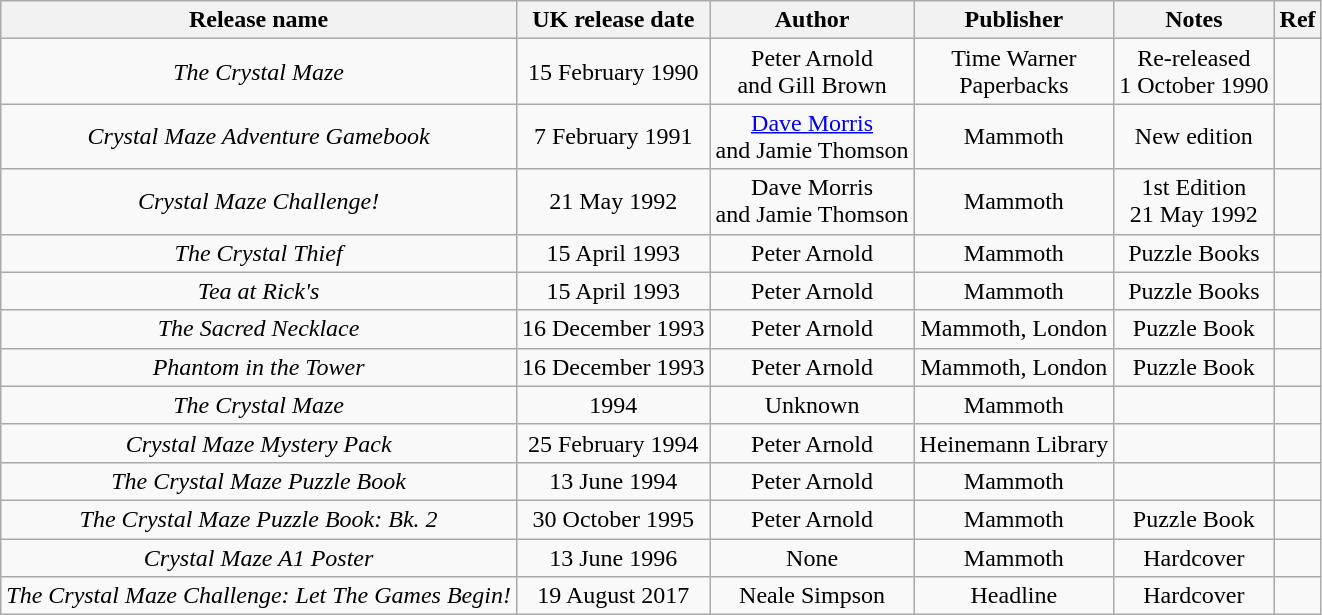<table class="wikitable">
<tr>
<th>Release name</th>
<th>UK release date</th>
<th>Author</th>
<th>Publisher</th>
<th>Notes</th>
<th>Ref</th>
</tr>
<tr>
<td style="text-align:center;"><em>The Crystal Maze </em></td>
<td style="text-align:center;">15 February 1990</td>
<td style="text-align:center;">Peter Arnold <br> and Gill Brown</td>
<td style="text-align:center;">Time Warner <br> Paperbacks</td>
<td style="text-align:center;">Re-released <br> 1 October 1990</td>
<td></td>
</tr>
<tr>
<td style="text-align:center;"><em>Crystal Maze Adventure Gamebook </em></td>
<td style="text-align:center;">7 February 1991</td>
<td style="text-align:center;"><a href='#'>Dave Morris</a> <br> and Jamie Thomson</td>
<td style="text-align:center;">Mammoth</td>
<td style="text-align:center;">New edition</td>
<td></td>
</tr>
<tr>
<td style="text-align:center;"><em> Crystal Maze Challenge!</em></td>
<td style="text-align:center;">21 May 1992</td>
<td style="text-align:center;">Dave Morris <br> and Jamie Thomson</td>
<td style="text-align:center;">Mammoth</td>
<td style="text-align:center;">1st Edition<br> 21 May 1992</td>
<td></td>
</tr>
<tr>
<td style="text-align:center;"><em>The Crystal Thief</em></td>
<td style="text-align:center;">15 April 1993</td>
<td style="text-align:center;">Peter Arnold</td>
<td style="text-align:center;">Mammoth</td>
<td style="text-align:center;">Puzzle Books</td>
<td></td>
</tr>
<tr>
<td style="text-align:center;"><em>Tea at Rick's</em></td>
<td style="text-align:center;">15 April 1993</td>
<td style="text-align:center;">Peter Arnold</td>
<td style="text-align:center;">Mammoth</td>
<td style="text-align:center;">Puzzle Books</td>
<td></td>
</tr>
<tr>
<td style="text-align:center;"><em>The Sacred Necklace</em></td>
<td style="text-align:center;">16 December 1993</td>
<td style="text-align:center;">Peter Arnold</td>
<td style="text-align:center;">Mammoth, London</td>
<td style="text-align:center;">Puzzle Book</td>
<td></td>
</tr>
<tr>
<td style="text-align:center;"><em>Phantom in the Tower</em></td>
<td style="text-align:center;">16 December 1993</td>
<td style="text-align:center;">Peter Arnold</td>
<td style="text-align:center;">Mammoth, London</td>
<td style="text-align:center;">Puzzle Book</td>
<td></td>
</tr>
<tr>
<td style="text-align:center;"><em>The Crystal Maze</em></td>
<td style="text-align:center;">1994</td>
<td style="text-align:center;">Unknown</td>
<td style="text-align:center;">Mammoth</td>
<td style="text-align:center;"></td>
<td></td>
</tr>
<tr>
<td style="text-align:center;"><em>Crystal Maze Mystery Pack</em></td>
<td style="text-align:center;">25 February 1994</td>
<td style="text-align:center;">Peter Arnold</td>
<td style="text-align:center;">Heinemann Library</td>
<td style="text-align:center;"></td>
<td></td>
</tr>
<tr>
<td style="text-align:center;"><em>The Crystal Maze Puzzle Book</em></td>
<td style="text-align:center;">13 June 1994</td>
<td style="text-align:center;">Peter Arnold</td>
<td style="text-align:center;">Mammoth</td>
<td style="text-align:center;"></td>
<td></td>
</tr>
<tr>
<td style="text-align:center;"><em>The Crystal Maze Puzzle Book: Bk. 2</em></td>
<td style="text-align:center;">30 October 1995</td>
<td style="text-align:center;">Peter Arnold</td>
<td style="text-align:center;">Mammoth</td>
<td style="text-align:center;">Puzzle Book</td>
<td></td>
</tr>
<tr>
<td style="text-align:center;"><em>Crystal Maze A1 Poster</em></td>
<td style="text-align:center;">13 June 1996</td>
<td style="text-align:center;">None</td>
<td style="text-align:center;">Mammoth</td>
<td style="text-align:center;">Hardcover</td>
<td></td>
</tr>
<tr>
<td style="text-align:center;"><em>The Crystal Maze Challenge: Let The Games Begin!</em></td>
<td style="text-align:center;">19 August 2017</td>
<td style="text-align:center;">Neale Simpson</td>
<td style="text-align:center;">Headline</td>
<td style="text-align:center;">Hardcover</td>
<td></td>
</tr>
</table>
